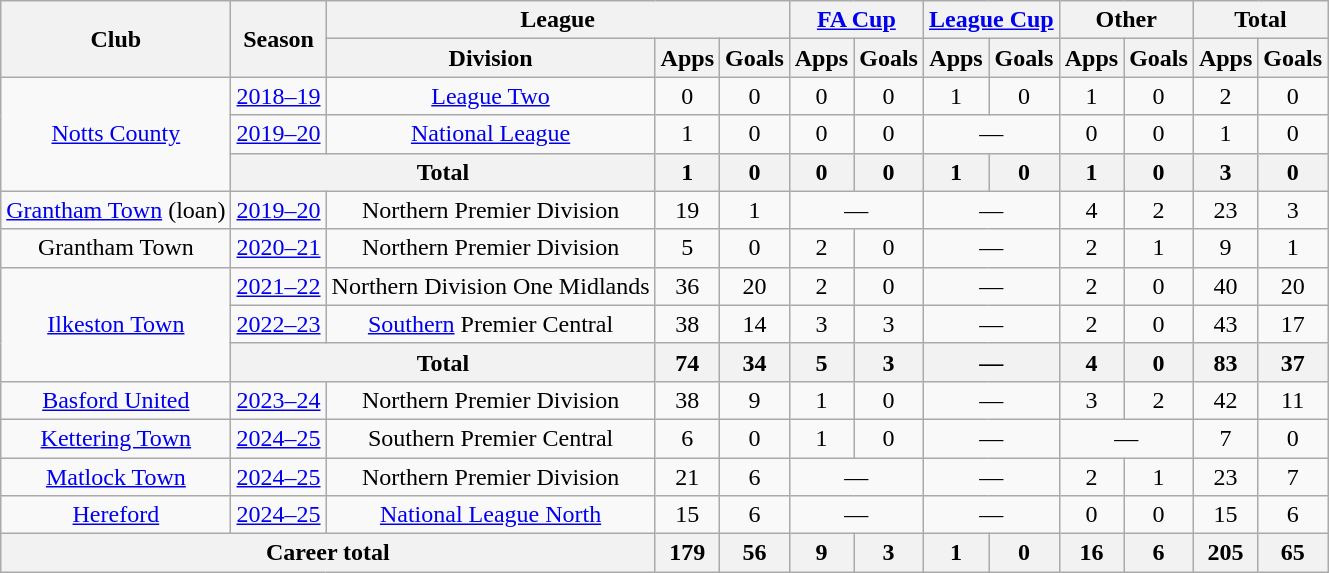<table class=wikitable style="text-align: center;">
<tr>
<th rowspan=2>Club</th>
<th rowspan=2>Season</th>
<th colspan=3>League</th>
<th colspan=2><a href='#'>FA Cup</a></th>
<th colspan=2><a href='#'>League Cup</a></th>
<th colspan=2>Other</th>
<th colspan=2>Total</th>
</tr>
<tr>
<th>Division</th>
<th>Apps</th>
<th>Goals</th>
<th>Apps</th>
<th>Goals</th>
<th>Apps</th>
<th>Goals</th>
<th>Apps</th>
<th>Goals</th>
<th>Apps</th>
<th>Goals</th>
</tr>
<tr>
<td rowspan="3"><a href='#'>Notts County</a></td>
<td><a href='#'>2018–19</a></td>
<td><a href='#'>League Two</a></td>
<td>0</td>
<td>0</td>
<td>0</td>
<td>0</td>
<td>1</td>
<td>0</td>
<td>1</td>
<td>0</td>
<td>2</td>
<td>0</td>
</tr>
<tr>
<td><a href='#'>2019–20</a></td>
<td><a href='#'>National League</a></td>
<td>1</td>
<td>0</td>
<td>0</td>
<td>0</td>
<td colspan="2">—</td>
<td>0</td>
<td>0</td>
<td>1</td>
<td>0</td>
</tr>
<tr>
<th colspan="2">Total</th>
<th>1</th>
<th>0</th>
<th>0</th>
<th>0</th>
<th>1</th>
<th>0</th>
<th>1</th>
<th>0</th>
<th>3</th>
<th>0</th>
</tr>
<tr>
<td><a href='#'>Grantham Town</a> (loan)</td>
<td><a href='#'>2019–20</a></td>
<td>Northern Premier Division</td>
<td>19</td>
<td>1</td>
<td colspan="2">—</td>
<td colspan="2">—</td>
<td>4</td>
<td>2</td>
<td>23</td>
<td>3</td>
</tr>
<tr>
<td>Grantham Town</td>
<td><a href='#'>2020–21</a></td>
<td>Northern Premier Division</td>
<td>5</td>
<td>0</td>
<td>2</td>
<td>0</td>
<td colspan="2">—</td>
<td>2</td>
<td>1</td>
<td>9</td>
<td>1</td>
</tr>
<tr>
<td rowspan="3"><a href='#'>Ilkeston Town</a></td>
<td><a href='#'>2021–22</a></td>
<td>Northern Division One Midlands</td>
<td>36</td>
<td>20</td>
<td>2</td>
<td>0</td>
<td colspan="2">—</td>
<td>2</td>
<td>0</td>
<td>40</td>
<td>20</td>
</tr>
<tr>
<td><a href='#'>2022–23</a></td>
<td><a href='#'>Southern</a> Premier Central</td>
<td>38</td>
<td>14</td>
<td>3</td>
<td>3</td>
<td colspan="2">—</td>
<td>2</td>
<td>0</td>
<td>43</td>
<td>17</td>
</tr>
<tr>
<th colspan="2">Total</th>
<th>74</th>
<th>34</th>
<th>5</th>
<th>3</th>
<th colspan="2">—</th>
<th>4</th>
<th>0</th>
<th>83</th>
<th>37</th>
</tr>
<tr>
<td><a href='#'>Basford United</a></td>
<td><a href='#'>2023–24</a></td>
<td>Northern Premier Division</td>
<td>38</td>
<td>9</td>
<td>1</td>
<td>0</td>
<td colspan="2">—</td>
<td>3</td>
<td>2</td>
<td>42</td>
<td>11</td>
</tr>
<tr>
<td><a href='#'>Kettering Town</a></td>
<td><a href='#'>2024–25</a></td>
<td>Southern Premier Central</td>
<td>6</td>
<td>0</td>
<td>1</td>
<td>0</td>
<td colspan="2">—</td>
<td colspan="2">—</td>
<td>7</td>
<td>0</td>
</tr>
<tr>
<td><a href='#'>Matlock Town</a></td>
<td><a href='#'>2024–25</a></td>
<td>Northern Premier Division</td>
<td>21</td>
<td>6</td>
<td colspan="2">—</td>
<td colspan="2">—</td>
<td>2</td>
<td>1</td>
<td>23</td>
<td>7</td>
</tr>
<tr>
<td><a href='#'>Hereford</a></td>
<td><a href='#'>2024–25</a></td>
<td><a href='#'>National League North</a></td>
<td>15</td>
<td>6</td>
<td colspan="2">—</td>
<td colspan="2">—</td>
<td>0</td>
<td>0</td>
<td>15</td>
<td>6</td>
</tr>
<tr>
<th colspan="3">Career total</th>
<th>179</th>
<th>56</th>
<th>9</th>
<th>3</th>
<th>1</th>
<th>0</th>
<th>16</th>
<th>6</th>
<th>205</th>
<th>65</th>
</tr>
</table>
